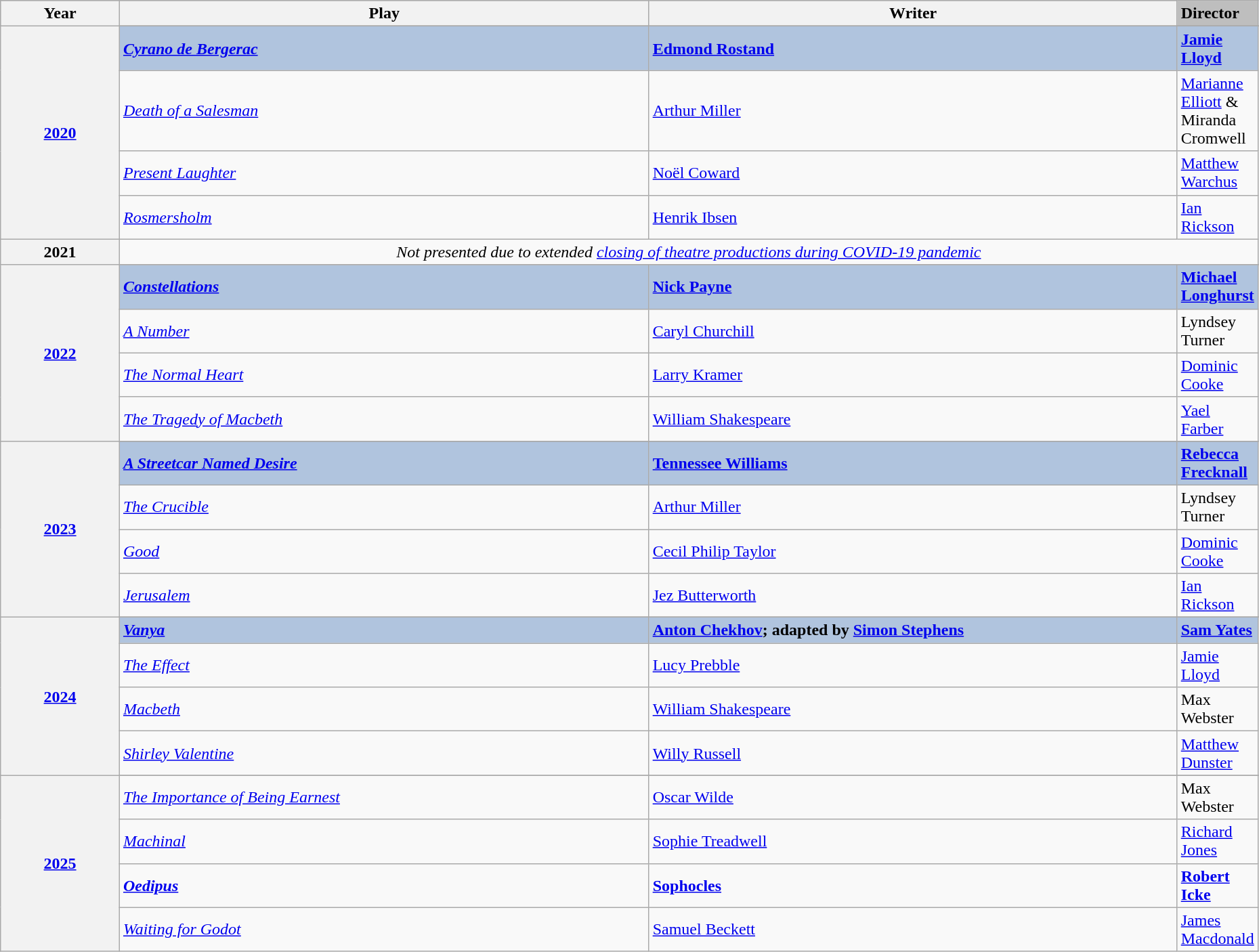<table class="wikitable" style="width:98%;">
<tr style="background:#bebebe;">
<th style="width:10%;">Year</th>
<th style="width:45%;">Play</th>
<th style="width:45%;">Writer</th>
<td><strong>Director</strong></td>
</tr>
<tr>
<th rowspan="5" align="center"><a href='#'>2020</a></th>
</tr>
<tr style="background:#B0C4DE">
<td><strong><em><a href='#'><em>Cyrano de Bergerac</em></a></em></strong></td>
<td><strong><a href='#'>Edmond Rostand</a></strong></td>
<td><strong><a href='#'>Jamie Lloyd</a></strong></td>
</tr>
<tr>
<td><em><a href='#'>Death of a Salesman</a></em></td>
<td><a href='#'>Arthur Miller</a></td>
<td><a href='#'>Marianne Elliott</a> & Miranda Cromwell</td>
</tr>
<tr>
<td><em><a href='#'>Present Laughter</a></em></td>
<td><a href='#'>Noël Coward</a></td>
<td><a href='#'>Matthew Warchus</a></td>
</tr>
<tr>
<td><em><a href='#'>Rosmersholm</a></em></td>
<td><a href='#'>Henrik Ibsen</a></td>
<td><a href='#'>Ian Rickson</a></td>
</tr>
<tr>
<th align="center">2021</th>
<td colspan=3 align="center"><em>Not presented due to extended <a href='#'>closing of theatre productions during COVID-19 pandemic</a></em></td>
</tr>
<tr>
<th rowspan="5"><a href='#'>2022</a></th>
</tr>
<tr style="background:#B0C4DE">
<td><em><a href='#'><strong>Constellations</strong></a></em></td>
<td><strong><a href='#'>Nick Payne</a></strong></td>
<td><strong><a href='#'>Michael Longhurst</a></strong></td>
</tr>
<tr>
<td><em><a href='#'>A Number</a></em></td>
<td><a href='#'>Caryl Churchill</a></td>
<td>Lyndsey Turner</td>
</tr>
<tr>
<td><em><a href='#'>The Normal Heart</a></em></td>
<td><a href='#'>Larry Kramer</a></td>
<td><a href='#'>Dominic Cooke</a></td>
</tr>
<tr>
<td><em><a href='#'>The Tragedy of Macbeth</a></em></td>
<td><a href='#'>William Shakespeare</a></td>
<td><a href='#'>Yael Farber</a></td>
</tr>
<tr>
<th rowspan="5" align="center"><a href='#'>2023</a></th>
</tr>
<tr style="background:#B0C4DE">
<td><strong><em><a href='#'>A Streetcar Named Desire</a></em></strong></td>
<td><strong><a href='#'>Tennessee Williams</a></strong></td>
<td><strong><a href='#'>Rebecca Frecknall</a></strong></td>
</tr>
<tr>
<td><em><a href='#'>The Crucible</a></em></td>
<td><a href='#'>Arthur Miller</a></td>
<td>Lyndsey Turner</td>
</tr>
<tr>
<td><em><a href='#'>Good</a></em></td>
<td><a href='#'>Cecil Philip Taylor</a></td>
<td><a href='#'>Dominic Cooke</a></td>
</tr>
<tr>
<td><em><a href='#'>Jerusalem</a></em></td>
<td><a href='#'>Jez Butterworth</a></td>
<td><a href='#'>Ian Rickson</a></td>
</tr>
<tr>
<th rowspan="5" align="center"><a href='#'>2024</a></th>
</tr>
<tr style="background:#B0C4DE">
<td><strong><em><a href='#'>Vanya</a></em></strong></td>
<td><strong><a href='#'>Anton Chekhov</a>; adapted by <a href='#'>Simon Stephens</a></strong></td>
<td><strong><a href='#'>Sam Yates</a></strong></td>
</tr>
<tr>
<td><em><a href='#'>The Effect</a></em></td>
<td><a href='#'>Lucy Prebble</a></td>
<td><a href='#'>Jamie Lloyd</a></td>
</tr>
<tr>
<td><em><a href='#'>Macbeth</a></em></td>
<td><a href='#'>William Shakespeare</a></td>
<td>Max Webster</td>
</tr>
<tr>
<td><em><a href='#'>Shirley Valentine</a></em></td>
<td><a href='#'>Willy Russell</a></td>
<td><a href='#'>Matthew Dunster</a></td>
</tr>
<tr>
<th rowspan="5" align="center"><a href='#'>2025</a></th>
</tr>
<tr style=>
<td><em><a href='#'>The Importance of Being Earnest</a></em></td>
<td><a href='#'>Oscar Wilde</a></td>
<td>Max Webster</td>
</tr>
<tr>
<td><em><a href='#'>Machinal</a></em></td>
<td><a href='#'>Sophie Treadwell</a></td>
<td><a href='#'>Richard Jones</a></td>
</tr>
<tr>
<td><strong><em><a href='#'>Oedipus</a></em></strong></td>
<td><strong><a href='#'>Sophocles</a></strong></td>
<td><strong><a href='#'>Robert Icke</a></strong></td>
</tr>
<tr>
<td><em><a href='#'>Waiting for Godot</a></em></td>
<td><a href='#'>Samuel Beckett</a></td>
<td><a href='#'>James Macdonald</a></td>
</tr>
</table>
